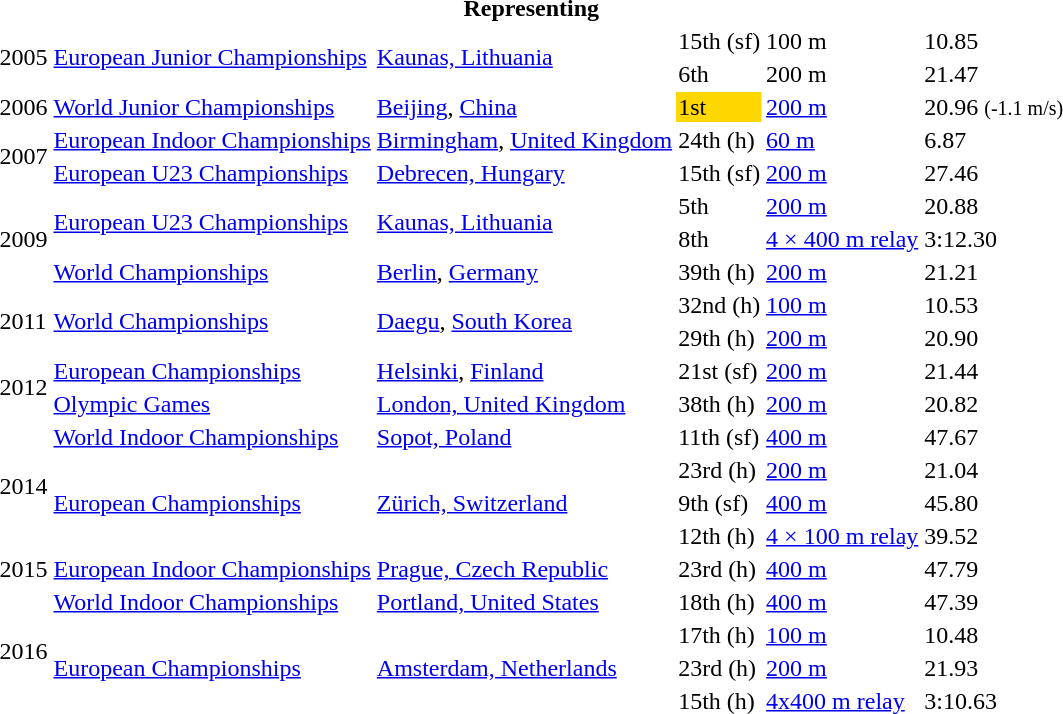<table>
<tr>
<th colspan="6">Representing </th>
</tr>
<tr>
<td rowspan=2>2005</td>
<td rowspan=2><a href='#'>European Junior Championships</a></td>
<td rowspan=2><a href='#'>Kaunas, Lithuania</a></td>
<td>15th (sf)</td>
<td>100 m</td>
<td>10.85</td>
</tr>
<tr>
<td>6th</td>
<td>200 m</td>
<td>21.47</td>
</tr>
<tr>
<td>2006</td>
<td><a href='#'>World Junior Championships</a></td>
<td><a href='#'>Beijing</a>, <a href='#'>China</a></td>
<td bgcolor="gold">1st</td>
<td><a href='#'>200 m</a></td>
<td>20.96 <small>(-1.1 m/s)</small></td>
</tr>
<tr>
<td rowspan=2>2007</td>
<td><a href='#'>European Indoor Championships</a></td>
<td><a href='#'>Birmingham</a>, <a href='#'>United Kingdom</a></td>
<td>24th (h)</td>
<td><a href='#'>60 m</a></td>
<td>6.87</td>
</tr>
<tr>
<td><a href='#'>European U23 Championships</a></td>
<td><a href='#'>Debrecen, Hungary</a></td>
<td>15th (sf)</td>
<td><a href='#'>200 m</a></td>
<td>27.46</td>
</tr>
<tr>
<td rowspan=3>2009</td>
<td rowspan=2><a href='#'>European U23 Championships</a></td>
<td rowspan=2><a href='#'>Kaunas, Lithuania</a></td>
<td>5th</td>
<td><a href='#'>200 m</a></td>
<td>20.88</td>
</tr>
<tr>
<td>8th</td>
<td><a href='#'>4 × 400 m relay</a></td>
<td>3:12.30</td>
</tr>
<tr>
<td><a href='#'>World Championships</a></td>
<td><a href='#'>Berlin</a>, <a href='#'>Germany</a></td>
<td>39th (h)</td>
<td><a href='#'>200 m</a></td>
<td>21.21</td>
</tr>
<tr>
<td rowspan=2>2011</td>
<td rowspan=2><a href='#'>World Championships</a></td>
<td rowspan=2><a href='#'>Daegu</a>, <a href='#'>South Korea</a></td>
<td>32nd (h)</td>
<td><a href='#'>100 m</a></td>
<td>10.53</td>
</tr>
<tr>
<td>29th (h)</td>
<td><a href='#'>200 m</a></td>
<td>20.90</td>
</tr>
<tr>
<td rowspan=2>2012</td>
<td><a href='#'>European Championships</a></td>
<td><a href='#'>Helsinki</a>, <a href='#'>Finland</a></td>
<td>21st (sf)</td>
<td><a href='#'>200 m</a></td>
<td>21.44</td>
</tr>
<tr>
<td><a href='#'>Olympic Games</a></td>
<td><a href='#'>London, United Kingdom</a></td>
<td>38th (h)</td>
<td><a href='#'>200 m</a></td>
<td>20.82</td>
</tr>
<tr>
<td rowspan=4>2014</td>
<td><a href='#'>World Indoor Championships</a></td>
<td><a href='#'>Sopot, Poland</a></td>
<td>11th (sf)</td>
<td><a href='#'>400 m</a></td>
<td>47.67</td>
</tr>
<tr>
<td rowspan=3><a href='#'>European Championships</a></td>
<td rowspan=3><a href='#'>Zürich, Switzerland</a></td>
<td>23rd (h)</td>
<td><a href='#'>200 m</a></td>
<td>21.04</td>
</tr>
<tr>
<td>9th (sf)</td>
<td><a href='#'>400 m</a></td>
<td>45.80</td>
</tr>
<tr>
<td>12th (h)</td>
<td><a href='#'>4 × 100 m relay</a></td>
<td>39.52</td>
</tr>
<tr>
<td>2015</td>
<td><a href='#'>European Indoor Championships</a></td>
<td><a href='#'>Prague, Czech Republic</a></td>
<td>23rd (h)</td>
<td><a href='#'>400 m</a></td>
<td>47.79</td>
</tr>
<tr>
<td rowspan=4>2016</td>
<td><a href='#'>World Indoor Championships</a></td>
<td><a href='#'>Portland, United States</a></td>
<td>18th (h)</td>
<td><a href='#'>400 m</a></td>
<td>47.39</td>
</tr>
<tr>
<td rowspan=3><a href='#'>European Championships</a></td>
<td rowspan=3><a href='#'>Amsterdam, Netherlands</a></td>
<td>17th (h)</td>
<td><a href='#'>100 m</a></td>
<td>10.48</td>
</tr>
<tr>
<td>23rd (h)</td>
<td><a href='#'>200 m</a></td>
<td>21.93</td>
</tr>
<tr>
<td>15th (h)</td>
<td><a href='#'>4x400 m relay</a></td>
<td>3:10.63</td>
</tr>
</table>
